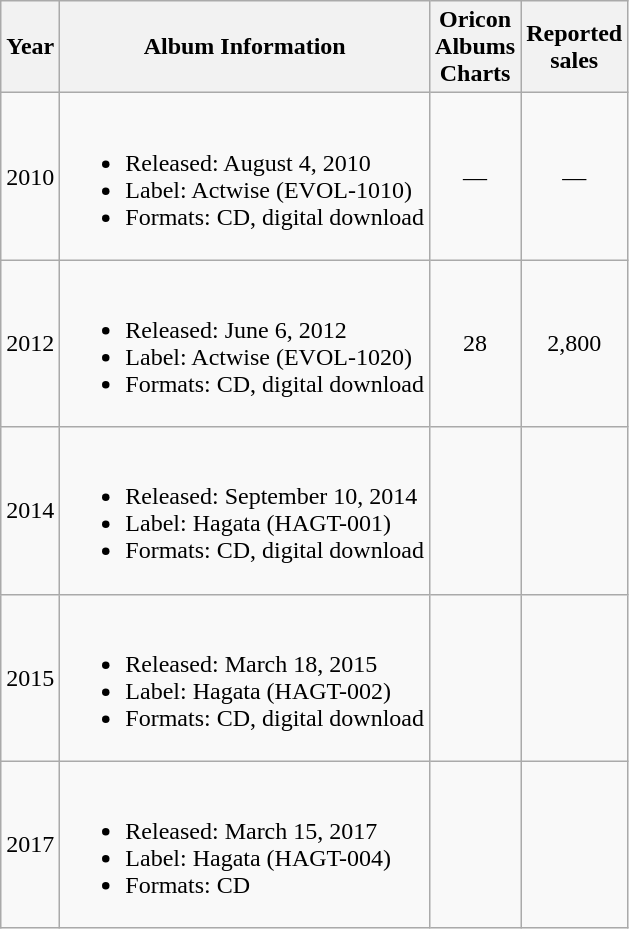<table class="wikitable">
<tr>
<th rowspan="1">Year</th>
<th rowspan="1">Album Information</th>
<th colspan="1">Oricon<br>Albums<br>Charts<br></th>
<th colspan="1">Reported<br>sales<br></th>
</tr>
<tr>
<td align="center">2010</td>
<td><br><ul><li>Released: August 4, 2010</li><li>Label: Actwise (EVOL-1010)</li><li>Formats: CD, digital download</li></ul></td>
<td align="center">—</td>
<td align="center">—</td>
</tr>
<tr>
<td align="center">2012</td>
<td><br><ul><li>Released: June 6, 2012</li><li>Label: Actwise (EVOL-1020)</li><li>Formats: CD, digital download</li></ul></td>
<td align="center">28</td>
<td align="center">2,800</td>
</tr>
<tr>
<td align="center">2014</td>
<td><br><ul><li>Released: September 10, 2014</li><li>Label: Hagata (HAGT-001)</li><li>Formats: CD, digital download</li></ul></td>
<td align="center"></td>
<td align="center"></td>
</tr>
<tr>
<td align="center">2015</td>
<td><br><ul><li>Released: March 18, 2015</li><li>Label: Hagata (HAGT-002)</li><li>Formats: CD, digital download</li></ul></td>
<td align="center"></td>
<td align="center"></td>
</tr>
<tr>
<td align="center">2017</td>
<td><br><ul><li>Released: March 15, 2017</li><li>Label: Hagata (HAGT-004)</li><li>Formats: CD</li></ul></td>
<td align="center"></td>
<td align="center"></td>
</tr>
</table>
